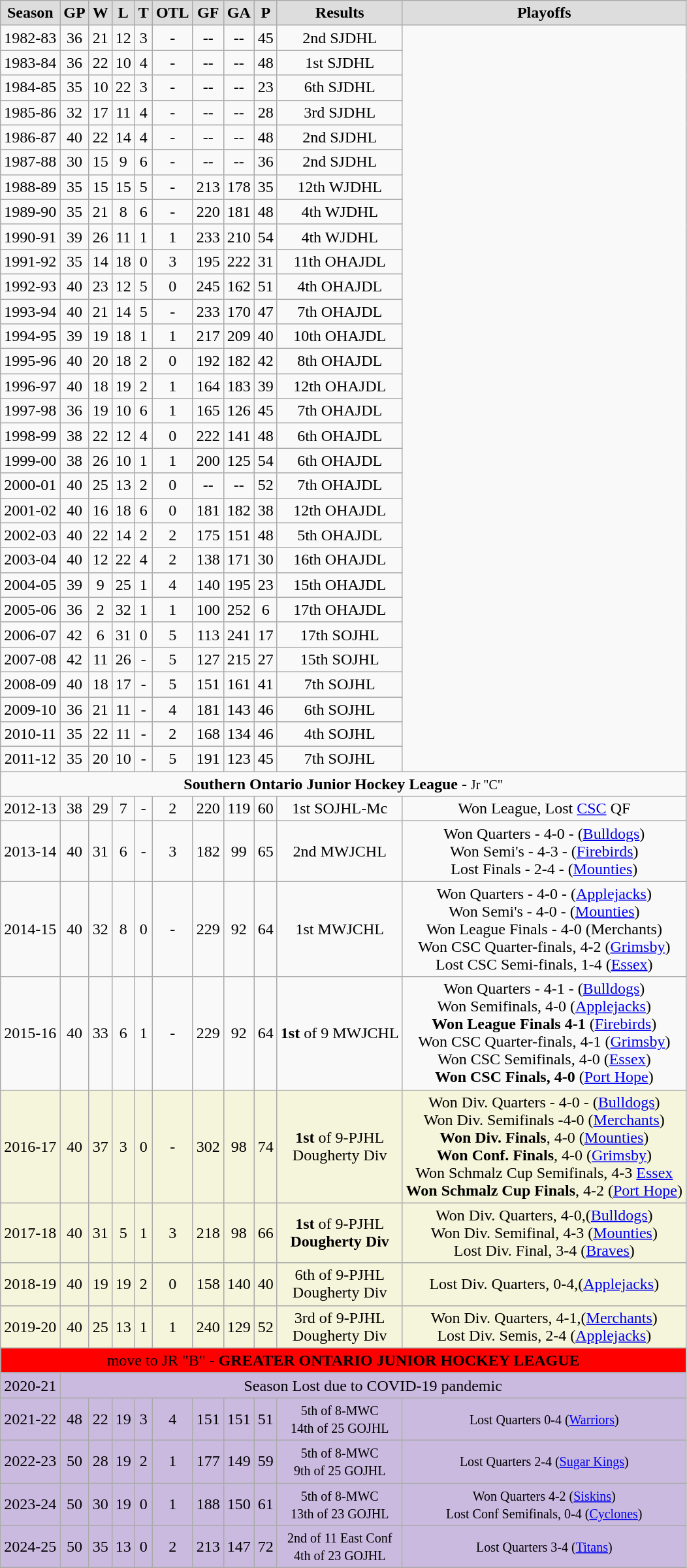<table class="wikitable">
<tr align="center"  bgcolor="#dddddd">
<td><strong>Season</strong></td>
<td><strong>GP</strong></td>
<td><strong>W</strong></td>
<td><strong>L</strong></td>
<td><strong>T</strong></td>
<td><strong>OTL</strong></td>
<td><strong>GF</strong></td>
<td><strong>GA</strong></td>
<td><strong>P</strong></td>
<td><strong>Results</strong></td>
<td><strong>Playoffs</strong></td>
</tr>
<tr align="center">
<td>1982-83</td>
<td>36</td>
<td>21</td>
<td>12</td>
<td>3</td>
<td>-</td>
<td>--</td>
<td>--</td>
<td>45</td>
<td>2nd SJDHL</td>
</tr>
<tr align="center">
<td>1983-84</td>
<td>36</td>
<td>22</td>
<td>10</td>
<td>4</td>
<td>-</td>
<td>--</td>
<td>--</td>
<td>48</td>
<td>1st SJDHL</td>
</tr>
<tr align="center">
<td>1984-85</td>
<td>35</td>
<td>10</td>
<td>22</td>
<td>3</td>
<td>-</td>
<td>--</td>
<td>--</td>
<td>23</td>
<td>6th SJDHL</td>
</tr>
<tr align="center">
<td>1985-86</td>
<td>32</td>
<td>17</td>
<td>11</td>
<td>4</td>
<td>-</td>
<td>--</td>
<td>--</td>
<td>28</td>
<td>3rd SJDHL</td>
</tr>
<tr align="center">
<td>1986-87</td>
<td>40</td>
<td>22</td>
<td>14</td>
<td>4</td>
<td>-</td>
<td>--</td>
<td>--</td>
<td>48</td>
<td>2nd SJDHL</td>
</tr>
<tr align="center">
<td>1987-88</td>
<td>30</td>
<td>15</td>
<td>9</td>
<td>6</td>
<td>-</td>
<td>--</td>
<td>--</td>
<td>36</td>
<td>2nd SJDHL</td>
</tr>
<tr align="center">
<td>1988-89</td>
<td>35</td>
<td>15</td>
<td>15</td>
<td>5</td>
<td>-</td>
<td>213</td>
<td>178</td>
<td>35</td>
<td>12th WJDHL</td>
</tr>
<tr align="center">
<td>1989-90</td>
<td>35</td>
<td>21</td>
<td>8</td>
<td>6</td>
<td>-</td>
<td>220</td>
<td>181</td>
<td>48</td>
<td>4th WJDHL</td>
</tr>
<tr align="center">
<td>1990-91</td>
<td>39</td>
<td>26</td>
<td>11</td>
<td>1</td>
<td>1</td>
<td>233</td>
<td>210</td>
<td>54</td>
<td>4th WJDHL</td>
</tr>
<tr align="center">
<td>1991-92</td>
<td>35</td>
<td>14</td>
<td>18</td>
<td>0</td>
<td>3</td>
<td>195</td>
<td>222</td>
<td>31</td>
<td>11th OHAJDL</td>
</tr>
<tr align="center">
<td>1992-93</td>
<td>40</td>
<td>23</td>
<td>12</td>
<td>5</td>
<td>0</td>
<td>245</td>
<td>162</td>
<td>51</td>
<td>4th OHAJDL</td>
</tr>
<tr align="center">
<td>1993-94</td>
<td>40</td>
<td>21</td>
<td>14</td>
<td>5</td>
<td>-</td>
<td>233</td>
<td>170</td>
<td>47</td>
<td>7th OHAJDL</td>
</tr>
<tr align="center">
<td>1994-95</td>
<td>39</td>
<td>19</td>
<td>18</td>
<td>1</td>
<td>1</td>
<td>217</td>
<td>209</td>
<td>40</td>
<td>10th OHAJDL</td>
</tr>
<tr align="center">
<td>1995-96</td>
<td>40</td>
<td>20</td>
<td>18</td>
<td>2</td>
<td>0</td>
<td>192</td>
<td>182</td>
<td>42</td>
<td>8th OHAJDL</td>
</tr>
<tr align="center">
<td>1996-97</td>
<td>40</td>
<td>18</td>
<td>19</td>
<td>2</td>
<td>1</td>
<td>164</td>
<td>183</td>
<td>39</td>
<td>12th OHAJDL</td>
</tr>
<tr align="center">
<td>1997-98</td>
<td>36</td>
<td>19</td>
<td>10</td>
<td>6</td>
<td>1</td>
<td>165</td>
<td>126</td>
<td>45</td>
<td>7th OHAJDL</td>
</tr>
<tr align="center">
<td>1998-99</td>
<td>38</td>
<td>22</td>
<td>12</td>
<td>4</td>
<td>0</td>
<td>222</td>
<td>141</td>
<td>48</td>
<td>6th OHAJDL</td>
</tr>
<tr align="center">
<td>1999-00</td>
<td>38</td>
<td>26</td>
<td>10</td>
<td>1</td>
<td>1</td>
<td>200</td>
<td>125</td>
<td>54</td>
<td>6th OHAJDL</td>
</tr>
<tr align="center">
<td>2000-01</td>
<td>40</td>
<td>25</td>
<td>13</td>
<td>2</td>
<td>0</td>
<td>--</td>
<td>--</td>
<td>52</td>
<td>7th OHAJDL</td>
</tr>
<tr align="center">
<td>2001-02</td>
<td>40</td>
<td>16</td>
<td>18</td>
<td>6</td>
<td>0</td>
<td>181</td>
<td>182</td>
<td>38</td>
<td>12th OHAJDL</td>
</tr>
<tr align="center">
<td>2002-03</td>
<td>40</td>
<td>22</td>
<td>14</td>
<td>2</td>
<td>2</td>
<td>175</td>
<td>151</td>
<td>48</td>
<td>5th OHAJDL</td>
</tr>
<tr align="center">
<td>2003-04</td>
<td>40</td>
<td>12</td>
<td>22</td>
<td>4</td>
<td>2</td>
<td>138</td>
<td>171</td>
<td>30</td>
<td>16th OHAJDL</td>
</tr>
<tr align="center">
<td>2004-05</td>
<td>39</td>
<td>9</td>
<td>25</td>
<td>1</td>
<td>4</td>
<td>140</td>
<td>195</td>
<td>23</td>
<td>15th OHAJDL</td>
</tr>
<tr align="center">
<td>2005-06</td>
<td>36</td>
<td>2</td>
<td>32</td>
<td>1</td>
<td>1</td>
<td>100</td>
<td>252</td>
<td>6</td>
<td>17th OHAJDL</td>
</tr>
<tr align="center">
<td>2006-07</td>
<td>42</td>
<td>6</td>
<td>31</td>
<td>0</td>
<td>5</td>
<td>113</td>
<td>241</td>
<td>17</td>
<td>17th SOJHL</td>
</tr>
<tr align="center">
<td>2007-08</td>
<td>42</td>
<td>11</td>
<td>26</td>
<td>-</td>
<td>5</td>
<td>127</td>
<td>215</td>
<td>27</td>
<td>15th SOJHL</td>
</tr>
<tr align="center">
<td>2008-09</td>
<td>40</td>
<td>18</td>
<td>17</td>
<td>-</td>
<td>5</td>
<td>151</td>
<td>161</td>
<td>41</td>
<td>7th SOJHL</td>
</tr>
<tr align="center">
<td>2009-10</td>
<td>36</td>
<td>21</td>
<td>11</td>
<td>-</td>
<td>4</td>
<td>181</td>
<td>143</td>
<td>46</td>
<td>6th SOJHL</td>
</tr>
<tr align="center">
<td>2010-11</td>
<td>35</td>
<td>22</td>
<td>11</td>
<td>-</td>
<td>2</td>
<td>168</td>
<td>134</td>
<td>46</td>
<td>4th SOJHL</td>
</tr>
<tr align="center">
<td>2011-12</td>
<td>35</td>
<td>20</td>
<td>10</td>
<td>-</td>
<td>5</td>
<td>191</td>
<td>123</td>
<td>45</td>
<td>7th SOJHL</td>
</tr>
<tr align="center">
<td colspan=11><strong>Southern Ontario Junior Hockey League</strong>   -  <small>Jr "C"</small></td>
</tr>
<tr align="center">
<td>2012-13</td>
<td>38</td>
<td>29</td>
<td>7</td>
<td>-</td>
<td>2</td>
<td>220</td>
<td>119</td>
<td>60</td>
<td>1st SOJHL-Mc</td>
<td>Won League, Lost <a href='#'>CSC</a> QF</td>
</tr>
<tr align="center">
<td>2013-14</td>
<td>40</td>
<td>31</td>
<td>6</td>
<td>-</td>
<td>3</td>
<td>182</td>
<td>99</td>
<td>65</td>
<td>2nd MWJCHL</td>
<td>Won Quarters - 4-0 - (<a href='#'>Bulldogs</a>)<br>Won Semi's - 4-3 - (<a href='#'>Firebirds</a>)<br>Lost Finals - 2-4 - (<a href='#'>Mounties</a>)</td>
</tr>
<tr align="center">
<td>2014-15</td>
<td>40</td>
<td>32</td>
<td>8</td>
<td>0</td>
<td>-</td>
<td>229</td>
<td>92</td>
<td>64</td>
<td>1st MWJCHL</td>
<td>Won Quarters - 4-0 - (<a href='#'>Applejacks</a>) <br>Won Semi's - 4-0 - (<a href='#'>Mounties</a>)<br>Won League Finals - 4-0 (Merchants)<br>Won CSC Quarter-finals, 4-2 (<a href='#'>Grimsby</a>)<br>Lost CSC Semi-finals, 1-4 (<a href='#'>Essex</a>)</td>
</tr>
<tr align="center">
<td>2015-16</td>
<td>40</td>
<td>33</td>
<td>6</td>
<td>1</td>
<td>-</td>
<td>229</td>
<td>92</td>
<td>64</td>
<td><strong>1st</strong> of 9 MWJCHL</td>
<td>Won Quarters - 4-1 - (<a href='#'>Bulldogs</a>)<br>Won Semifinals, 4-0 (<a href='#'>Applejacks</a>)<br><strong>Won League Finals 4-1 </strong>(<a href='#'>Firebirds</a>)<br>Won CSC Quarter-finals, 4-1 (<a href='#'>Grimsby</a>)<br>Won CSC Semifinals, 4-0 (<a href='#'>Essex</a>)<br><strong>Won CSC Finals, 4-0</strong> (<a href='#'>Port Hope</a>)</td>
</tr>
<tr align="center" bgcolor=beige>
<td>2016-17</td>
<td>40</td>
<td>37</td>
<td>3</td>
<td>0</td>
<td>-</td>
<td>302</td>
<td>98</td>
<td>74</td>
<td><strong>1st</strong> of 9-PJHL<br>Dougherty Div</td>
<td>Won Div. Quarters - 4-0 - (<a href='#'>Bulldogs</a>)<br>Won Div. Semifinals -4-0 (<a href='#'>Merchants</a>)<br><strong>Won Div. Finals</strong>, 4-0 (<a href='#'>Mounties</a>)<br><strong>Won Conf. Finals</strong>, 4-0 (<a href='#'>Grimsby</a>)<br>Won Schmalz Cup Semifinals, 4-3 <a href='#'>Essex</a><br><strong> Won Schmalz Cup Finals</strong>, 4-2 (<a href='#'>Port Hope</a>)</td>
</tr>
<tr align="center" bgcolor=beige>
<td>2017-18</td>
<td>40</td>
<td>31</td>
<td>5</td>
<td>1</td>
<td>3</td>
<td>218</td>
<td>98</td>
<td>66</td>
<td><strong>1st</strong> of 9-PJHL<br><strong>Dougherty Div</strong></td>
<td>Won Div. Quarters, 4-0,(<a href='#'>Bulldogs</a>)<br>Won Div. Semifinal, 4-3 (<a href='#'>Mounties</a>)<br>Lost Div. Final, 3-4 (<a href='#'>Braves</a>)</td>
</tr>
<tr align="center" bgcolor=beige>
<td>2018-19</td>
<td>40</td>
<td>19</td>
<td>19</td>
<td>2</td>
<td>0</td>
<td>158</td>
<td>140</td>
<td>40</td>
<td>6th of 9-PJHL<br>Dougherty Div</td>
<td>Lost Div. Quarters, 0-4,(<a href='#'>Applejacks</a>)</td>
</tr>
<tr align="center" bgcolor=beige>
<td>2019-20</td>
<td>40</td>
<td>25</td>
<td>13</td>
<td>1</td>
<td>1</td>
<td>240</td>
<td>129</td>
<td>52</td>
<td>3rd of 9-PJHL<br>Dougherty Div</td>
<td>Won Div. Quarters, 4-1,(<a href='#'>Merchants</a>)<br>Lost Div. Semis, 2-4 (<a href='#'>Applejacks</a>)</td>
</tr>
<tr align="center" bgcolor=red>
<td colspan=11>move to JR "B" - <strong>GREATER ONTARIO JUNIOR HOCKEY LEAGUE</strong></td>
</tr>
<tr align="center" bgcolor="cabbage">
<td>2020-21</td>
<td colspan="10">Season Lost due to COVID-19 pandemic</td>
</tr>
<tr align="center" bgcolor=cabbage>
<td>2021-22</td>
<td>48</td>
<td>22</td>
<td>19</td>
<td>3</td>
<td>4</td>
<td>151</td>
<td>151</td>
<td>51</td>
<td><small>5th of 8-MWC<br>14th of 25 GOJHL</small></td>
<td><small>Lost Quarters 0-4 (<a href='#'>Warriors</a>)</small></td>
</tr>
<tr align="center" bgcolor=cabbage>
<td>2022-23</td>
<td>50</td>
<td>28</td>
<td>19</td>
<td>2</td>
<td>1</td>
<td>177</td>
<td>149</td>
<td>59</td>
<td><small>5th of 8-MWC<br>9th of 25 GOJHL</small></td>
<td><small>Lost Quarters 2-4 (<a href='#'>Sugar Kings</a>)</small></td>
</tr>
<tr align="center" bgcolor=cabbage>
<td>2023-24</td>
<td>50</td>
<td>30</td>
<td>19</td>
<td>0</td>
<td>1</td>
<td>188</td>
<td>150</td>
<td>61</td>
<td><small>5th of 8-MWC<br>13th of 23 GOJHL</small></td>
<td><small>Won Quarters 4-2 (<a href='#'>Siskins</a>)<br>Lost Conf Semifinals, 0-4 (<a href='#'>Cyclones</a>)</small></td>
</tr>
<tr align="center" bgcolor=cabbage>
<td>2024-25</td>
<td>50</td>
<td>35</td>
<td>13</td>
<td>0</td>
<td>2</td>
<td>213</td>
<td>147</td>
<td>72</td>
<td><small>2nd of 11 East Conf<br>4th of 23 GOJHL</small></td>
<td><small>Lost Quarters 3-4 (<a href='#'>Titans</a>)</small></td>
</tr>
</table>
